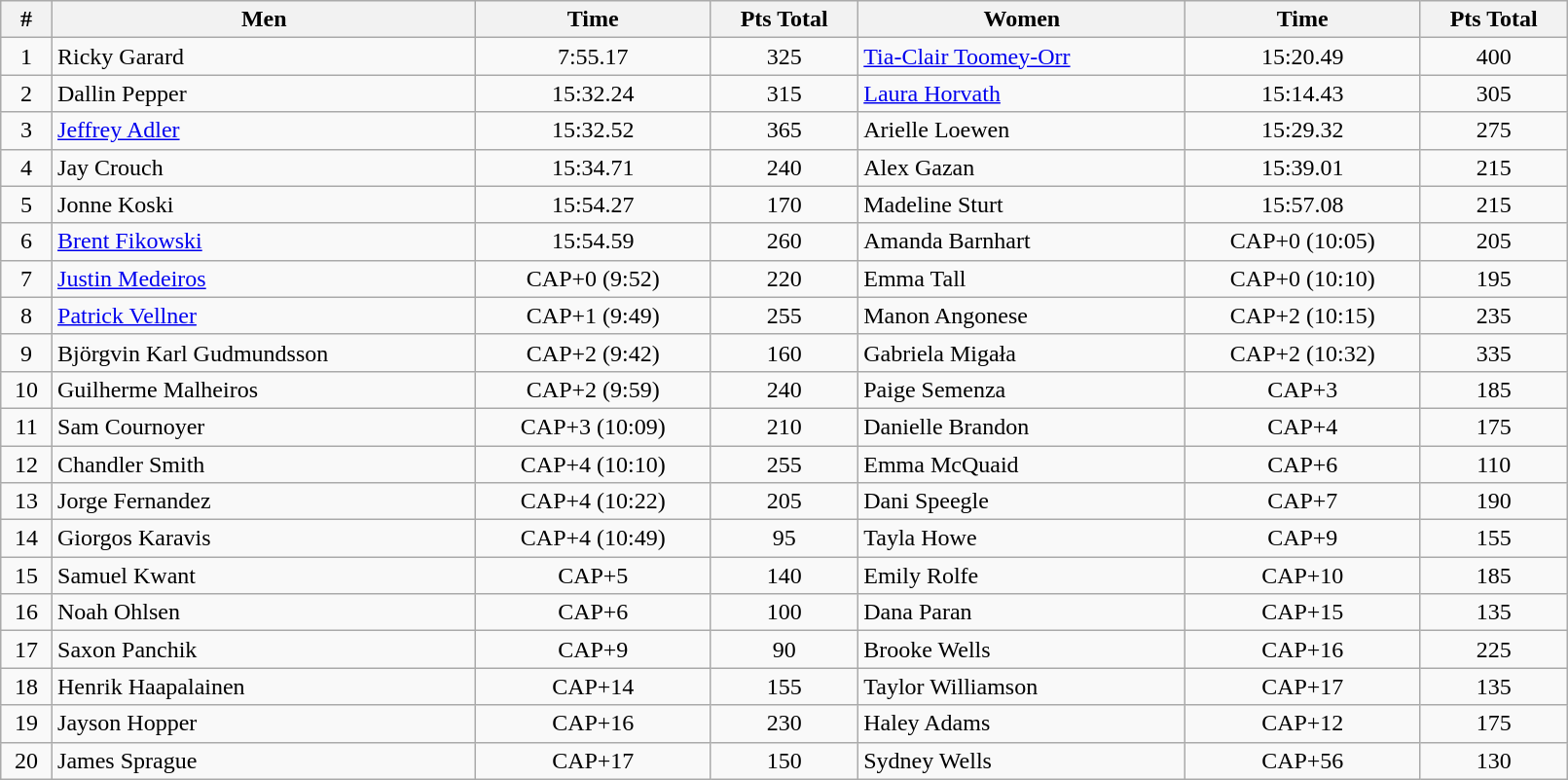<table class="wikitable sortable" style="display: inline-table;width: 85%; text-align:center">
<tr>
<th>#</th>
<th>Men</th>
<th>Time</th>
<th>Pts Total</th>
<th>Women</th>
<th>Time</th>
<th>Pts Total</th>
</tr>
<tr>
<td>1</td>
<td align=left> Ricky Garard</td>
<td>7:55.17</td>
<td>325</td>
<td align=left> <a href='#'>Tia-Clair Toomey-Orr</a></td>
<td>15:20.49</td>
<td>400</td>
</tr>
<tr>
<td>2</td>
<td align=left> Dallin Pepper</td>
<td>15:32.24</td>
<td>315</td>
<td align=left> <a href='#'>Laura Horvath</a></td>
<td>15:14.43</td>
<td>305</td>
</tr>
<tr>
<td>3</td>
<td align=left> <a href='#'>Jeffrey Adler</a></td>
<td>15:32.52</td>
<td>365</td>
<td align=left> Arielle Loewen</td>
<td>15:29.32</td>
<td>275</td>
</tr>
<tr>
<td>4</td>
<td align=left> Jay Crouch</td>
<td>15:34.71</td>
<td>240</td>
<td align=left> Alex Gazan</td>
<td>15:39.01</td>
<td>215</td>
</tr>
<tr>
<td>5</td>
<td align=left> Jonne Koski</td>
<td>15:54.27</td>
<td>170</td>
<td align=left> Madeline Sturt</td>
<td>15:57.08</td>
<td>215</td>
</tr>
<tr>
<td>6</td>
<td align=left> <a href='#'>Brent Fikowski</a></td>
<td>15:54.59</td>
<td>260</td>
<td align=left> Amanda Barnhart</td>
<td>CAP+0 (10:05)</td>
<td>205</td>
</tr>
<tr>
<td>7</td>
<td align=left> <a href='#'>Justin Medeiros</a></td>
<td>CAP+0 (9:52)</td>
<td>220</td>
<td align=left> Emma Tall</td>
<td>CAP+0 (10:10)</td>
<td>195</td>
</tr>
<tr>
<td>8</td>
<td align=left> <a href='#'>Patrick Vellner</a></td>
<td>CAP+1 (9:49)</td>
<td>255</td>
<td align=left> Manon Angonese</td>
<td>CAP+2 (10:15)</td>
<td>235</td>
</tr>
<tr>
<td>9</td>
<td align=left> Björgvin Karl Gudmundsson</td>
<td>CAP+2 (9:42)</td>
<td>160</td>
<td align=left> Gabriela Migała</td>
<td>CAP+2  (10:32)</td>
<td>335</td>
</tr>
<tr>
<td>10</td>
<td align=left> Guilherme Malheiros</td>
<td>CAP+2 (9:59)</td>
<td>240</td>
<td align=left> Paige Semenza</td>
<td>CAP+3</td>
<td>185</td>
</tr>
<tr>
<td>11</td>
<td align=left> Sam Cournoyer</td>
<td>CAP+3 (10:09)</td>
<td>210</td>
<td align=left> Danielle Brandon</td>
<td>CAP+4</td>
<td>175</td>
</tr>
<tr>
<td>12</td>
<td align=left> Chandler Smith</td>
<td>CAP+4 (10:10)</td>
<td>255</td>
<td align=left> Emma McQuaid</td>
<td>CAP+6</td>
<td>110</td>
</tr>
<tr>
<td>13</td>
<td align=left> Jorge Fernandez</td>
<td>CAP+4 (10:22)</td>
<td>205</td>
<td align=left> Dani Speegle</td>
<td>CAP+7</td>
<td>190</td>
</tr>
<tr>
<td>14</td>
<td align=left> Giorgos Karavis</td>
<td>CAP+4 (10:49)</td>
<td>95</td>
<td align=left> Tayla Howe</td>
<td>CAP+9</td>
<td>155</td>
</tr>
<tr>
<td>15</td>
<td align=left> Samuel Kwant</td>
<td>CAP+5</td>
<td>140</td>
<td align=left> Emily Rolfe</td>
<td>CAP+10</td>
<td>185</td>
</tr>
<tr>
<td>16</td>
<td align=left> Noah Ohlsen</td>
<td>CAP+6</td>
<td>100</td>
<td align=left> Dana Paran</td>
<td>CAP+15</td>
<td>135</td>
</tr>
<tr>
<td>17</td>
<td align=left> Saxon Panchik</td>
<td>CAP+9</td>
<td>90</td>
<td align=left> Brooke Wells</td>
<td>CAP+16</td>
<td>225</td>
</tr>
<tr>
<td>18</td>
<td align=left> Henrik Haapalainen</td>
<td>CAP+14</td>
<td>155</td>
<td align=left> Taylor Williamson</td>
<td>CAP+17</td>
<td>135</td>
</tr>
<tr>
<td>19</td>
<td align=left> Jayson Hopper</td>
<td>CAP+16</td>
<td>230</td>
<td align=left> Haley Adams</td>
<td>CAP+12</td>
<td>175</td>
</tr>
<tr>
<td>20</td>
<td align=left> James Sprague</td>
<td>CAP+17</td>
<td>150</td>
<td align=left> Sydney Wells</td>
<td>CAP+56</td>
<td>130</td>
</tr>
</table>
